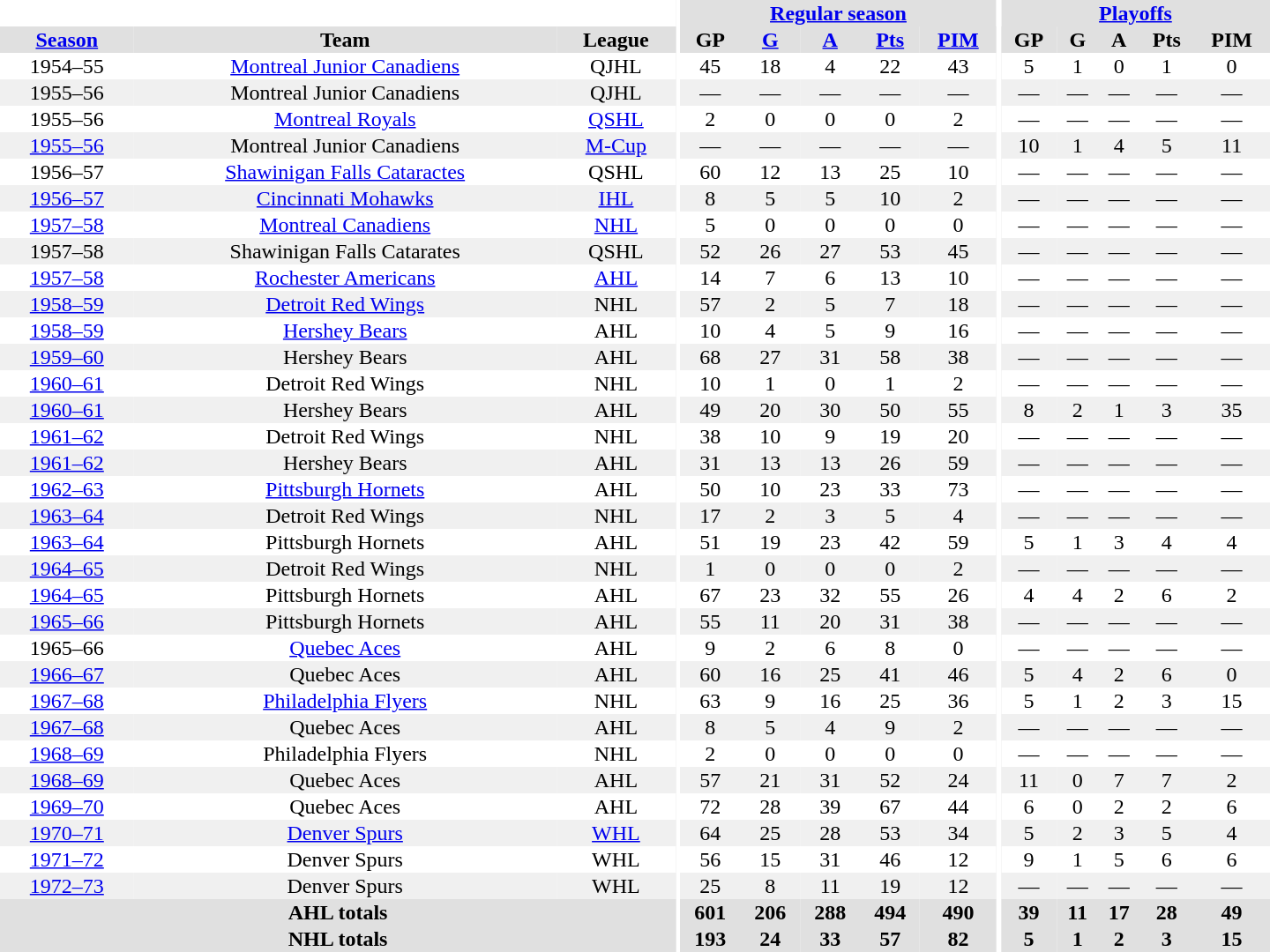<table border="0" cellpadding="1" cellspacing="0" style="text-align:center; width:60em">
<tr bgcolor="#e0e0e0">
<th colspan="3" bgcolor="#ffffff"></th>
<th rowspan="100" bgcolor="#ffffff"></th>
<th colspan="5"><a href='#'>Regular season</a></th>
<th rowspan="100" bgcolor="#ffffff"></th>
<th colspan="5"><a href='#'>Playoffs</a></th>
</tr>
<tr bgcolor="#e0e0e0">
<th><a href='#'>Season</a></th>
<th>Team</th>
<th>League</th>
<th>GP</th>
<th><a href='#'>G</a></th>
<th><a href='#'>A</a></th>
<th><a href='#'>Pts</a></th>
<th><a href='#'>PIM</a></th>
<th>GP</th>
<th>G</th>
<th>A</th>
<th>Pts</th>
<th>PIM</th>
</tr>
<tr>
<td>1954–55</td>
<td><a href='#'>Montreal Junior Canadiens</a></td>
<td>QJHL</td>
<td>45</td>
<td>18</td>
<td>4</td>
<td>22</td>
<td>43</td>
<td>5</td>
<td>1</td>
<td>0</td>
<td>1</td>
<td>0</td>
</tr>
<tr bgcolor="#f0f0f0">
<td>1955–56</td>
<td>Montreal Junior Canadiens</td>
<td>QJHL</td>
<td>—</td>
<td>—</td>
<td>—</td>
<td>—</td>
<td>—</td>
<td>—</td>
<td>—</td>
<td>—</td>
<td>—</td>
<td>—</td>
</tr>
<tr>
<td>1955–56</td>
<td><a href='#'>Montreal Royals</a></td>
<td><a href='#'>QSHL</a></td>
<td>2</td>
<td>0</td>
<td>0</td>
<td>0</td>
<td>2</td>
<td>—</td>
<td>—</td>
<td>—</td>
<td>—</td>
<td>—</td>
</tr>
<tr bgcolor="#f0f0f0">
<td><a href='#'>1955–56</a></td>
<td>Montreal Junior Canadiens</td>
<td><a href='#'>M-Cup</a></td>
<td>—</td>
<td>—</td>
<td>—</td>
<td>—</td>
<td>—</td>
<td>10</td>
<td>1</td>
<td>4</td>
<td>5</td>
<td>11</td>
</tr>
<tr>
<td>1956–57</td>
<td><a href='#'>Shawinigan Falls Cataractes</a></td>
<td>QSHL</td>
<td>60</td>
<td>12</td>
<td>13</td>
<td>25</td>
<td>10</td>
<td>—</td>
<td>—</td>
<td>—</td>
<td>—</td>
<td>—</td>
</tr>
<tr bgcolor="#f0f0f0">
<td><a href='#'>1956–57</a></td>
<td><a href='#'>Cincinnati Mohawks</a></td>
<td><a href='#'>IHL</a></td>
<td>8</td>
<td>5</td>
<td>5</td>
<td>10</td>
<td>2</td>
<td>—</td>
<td>—</td>
<td>—</td>
<td>—</td>
<td>—</td>
</tr>
<tr>
<td><a href='#'>1957–58</a></td>
<td><a href='#'>Montreal Canadiens</a></td>
<td><a href='#'>NHL</a></td>
<td>5</td>
<td>0</td>
<td>0</td>
<td>0</td>
<td>0</td>
<td>—</td>
<td>—</td>
<td>—</td>
<td>—</td>
<td>—</td>
</tr>
<tr bgcolor="#f0f0f0">
<td>1957–58</td>
<td>Shawinigan Falls Catarates</td>
<td>QSHL</td>
<td>52</td>
<td>26</td>
<td>27</td>
<td>53</td>
<td>45</td>
<td>—</td>
<td>—</td>
<td>—</td>
<td>—</td>
<td>—</td>
</tr>
<tr>
<td><a href='#'>1957–58</a></td>
<td><a href='#'>Rochester Americans</a></td>
<td><a href='#'>AHL</a></td>
<td>14</td>
<td>7</td>
<td>6</td>
<td>13</td>
<td>10</td>
<td>—</td>
<td>—</td>
<td>—</td>
<td>—</td>
<td>—</td>
</tr>
<tr bgcolor="#f0f0f0">
<td><a href='#'>1958–59</a></td>
<td><a href='#'>Detroit Red Wings</a></td>
<td>NHL</td>
<td>57</td>
<td>2</td>
<td>5</td>
<td>7</td>
<td>18</td>
<td>—</td>
<td>—</td>
<td>—</td>
<td>—</td>
<td>—</td>
</tr>
<tr>
<td><a href='#'>1958–59</a></td>
<td><a href='#'>Hershey Bears</a></td>
<td>AHL</td>
<td>10</td>
<td>4</td>
<td>5</td>
<td>9</td>
<td>16</td>
<td>—</td>
<td>—</td>
<td>—</td>
<td>—</td>
<td>—</td>
</tr>
<tr bgcolor="#f0f0f0">
<td><a href='#'>1959–60</a></td>
<td>Hershey Bears</td>
<td>AHL</td>
<td>68</td>
<td>27</td>
<td>31</td>
<td>58</td>
<td>38</td>
<td>—</td>
<td>—</td>
<td>—</td>
<td>—</td>
<td>—</td>
</tr>
<tr>
<td><a href='#'>1960–61</a></td>
<td>Detroit Red Wings</td>
<td>NHL</td>
<td>10</td>
<td>1</td>
<td>0</td>
<td>1</td>
<td>2</td>
<td>—</td>
<td>—</td>
<td>—</td>
<td>—</td>
<td>—</td>
</tr>
<tr bgcolor="#f0f0f0">
<td><a href='#'>1960–61</a></td>
<td>Hershey Bears</td>
<td>AHL</td>
<td>49</td>
<td>20</td>
<td>30</td>
<td>50</td>
<td>55</td>
<td>8</td>
<td>2</td>
<td>1</td>
<td>3</td>
<td>35</td>
</tr>
<tr>
<td><a href='#'>1961–62</a></td>
<td>Detroit Red Wings</td>
<td>NHL</td>
<td>38</td>
<td>10</td>
<td>9</td>
<td>19</td>
<td>20</td>
<td>—</td>
<td>—</td>
<td>—</td>
<td>—</td>
<td>—</td>
</tr>
<tr bgcolor="#f0f0f0">
<td><a href='#'>1961–62</a></td>
<td>Hershey Bears</td>
<td>AHL</td>
<td>31</td>
<td>13</td>
<td>13</td>
<td>26</td>
<td>59</td>
<td>—</td>
<td>—</td>
<td>—</td>
<td>—</td>
<td>—</td>
</tr>
<tr>
<td><a href='#'>1962–63</a></td>
<td><a href='#'>Pittsburgh Hornets</a></td>
<td>AHL</td>
<td>50</td>
<td>10</td>
<td>23</td>
<td>33</td>
<td>73</td>
<td>—</td>
<td>—</td>
<td>—</td>
<td>—</td>
<td>—</td>
</tr>
<tr bgcolor="#f0f0f0">
<td><a href='#'>1963–64</a></td>
<td>Detroit Red Wings</td>
<td>NHL</td>
<td>17</td>
<td>2</td>
<td>3</td>
<td>5</td>
<td>4</td>
<td>—</td>
<td>—</td>
<td>—</td>
<td>—</td>
<td>—</td>
</tr>
<tr>
<td><a href='#'>1963–64</a></td>
<td>Pittsburgh Hornets</td>
<td>AHL</td>
<td>51</td>
<td>19</td>
<td>23</td>
<td>42</td>
<td>59</td>
<td>5</td>
<td>1</td>
<td>3</td>
<td>4</td>
<td>4</td>
</tr>
<tr bgcolor="#f0f0f0">
<td><a href='#'>1964–65</a></td>
<td>Detroit Red Wings</td>
<td>NHL</td>
<td>1</td>
<td>0</td>
<td>0</td>
<td>0</td>
<td>2</td>
<td>—</td>
<td>—</td>
<td>—</td>
<td>—</td>
<td>—</td>
</tr>
<tr>
<td><a href='#'>1964–65</a></td>
<td>Pittsburgh Hornets</td>
<td>AHL</td>
<td>67</td>
<td>23</td>
<td>32</td>
<td>55</td>
<td>26</td>
<td>4</td>
<td>4</td>
<td>2</td>
<td>6</td>
<td>2</td>
</tr>
<tr bgcolor="#f0f0f0">
<td><a href='#'>1965–66</a></td>
<td>Pittsburgh Hornets</td>
<td>AHL</td>
<td>55</td>
<td>11</td>
<td>20</td>
<td>31</td>
<td>38</td>
<td>—</td>
<td>—</td>
<td>—</td>
<td>—</td>
<td>—</td>
</tr>
<tr>
<td>1965–66</td>
<td><a href='#'>Quebec Aces</a></td>
<td>AHL</td>
<td>9</td>
<td>2</td>
<td>6</td>
<td>8</td>
<td>0</td>
<td>—</td>
<td>—</td>
<td>—</td>
<td>—</td>
<td>—</td>
</tr>
<tr bgcolor="#f0f0f0">
<td><a href='#'>1966–67</a></td>
<td>Quebec Aces</td>
<td>AHL</td>
<td>60</td>
<td>16</td>
<td>25</td>
<td>41</td>
<td>46</td>
<td>5</td>
<td>4</td>
<td>2</td>
<td>6</td>
<td>0</td>
</tr>
<tr>
<td><a href='#'>1967–68</a></td>
<td><a href='#'>Philadelphia Flyers</a></td>
<td>NHL</td>
<td>63</td>
<td>9</td>
<td>16</td>
<td>25</td>
<td>36</td>
<td>5</td>
<td>1</td>
<td>2</td>
<td>3</td>
<td>15</td>
</tr>
<tr bgcolor="#f0f0f0">
<td><a href='#'>1967–68</a></td>
<td>Quebec Aces</td>
<td>AHL</td>
<td>8</td>
<td>5</td>
<td>4</td>
<td>9</td>
<td>2</td>
<td>—</td>
<td>—</td>
<td>—</td>
<td>—</td>
<td>—</td>
</tr>
<tr>
<td><a href='#'>1968–69</a></td>
<td>Philadelphia Flyers</td>
<td>NHL</td>
<td>2</td>
<td>0</td>
<td>0</td>
<td>0</td>
<td>0</td>
<td>—</td>
<td>—</td>
<td>—</td>
<td>—</td>
<td>—</td>
</tr>
<tr bgcolor="#f0f0f0">
<td><a href='#'>1968–69</a></td>
<td>Quebec Aces</td>
<td>AHL</td>
<td>57</td>
<td>21</td>
<td>31</td>
<td>52</td>
<td>24</td>
<td>11</td>
<td>0</td>
<td>7</td>
<td>7</td>
<td>2</td>
</tr>
<tr>
<td><a href='#'>1969–70</a></td>
<td>Quebec Aces</td>
<td>AHL</td>
<td>72</td>
<td>28</td>
<td>39</td>
<td>67</td>
<td>44</td>
<td>6</td>
<td>0</td>
<td>2</td>
<td>2</td>
<td>6</td>
</tr>
<tr bgcolor="#f0f0f0">
<td><a href='#'>1970–71</a></td>
<td><a href='#'>Denver Spurs</a></td>
<td><a href='#'>WHL</a></td>
<td>64</td>
<td>25</td>
<td>28</td>
<td>53</td>
<td>34</td>
<td>5</td>
<td>2</td>
<td>3</td>
<td>5</td>
<td>4</td>
</tr>
<tr>
<td><a href='#'>1971–72</a></td>
<td>Denver Spurs</td>
<td>WHL</td>
<td>56</td>
<td>15</td>
<td>31</td>
<td>46</td>
<td>12</td>
<td>9</td>
<td>1</td>
<td>5</td>
<td>6</td>
<td>6</td>
</tr>
<tr bgcolor="#f0f0f0">
<td><a href='#'>1972–73</a></td>
<td>Denver Spurs</td>
<td>WHL</td>
<td>25</td>
<td>8</td>
<td>11</td>
<td>19</td>
<td>12</td>
<td>—</td>
<td>—</td>
<td>—</td>
<td>—</td>
<td>—</td>
</tr>
<tr bgcolor="#e0e0e0">
<th colspan="3">AHL totals</th>
<th>601</th>
<th>206</th>
<th>288</th>
<th>494</th>
<th>490</th>
<th>39</th>
<th>11</th>
<th>17</th>
<th>28</th>
<th>49</th>
</tr>
<tr bgcolor="#e0e0e0">
<th colspan="3">NHL totals</th>
<th>193</th>
<th>24</th>
<th>33</th>
<th>57</th>
<th>82</th>
<th>5</th>
<th>1</th>
<th>2</th>
<th>3</th>
<th>15</th>
</tr>
</table>
